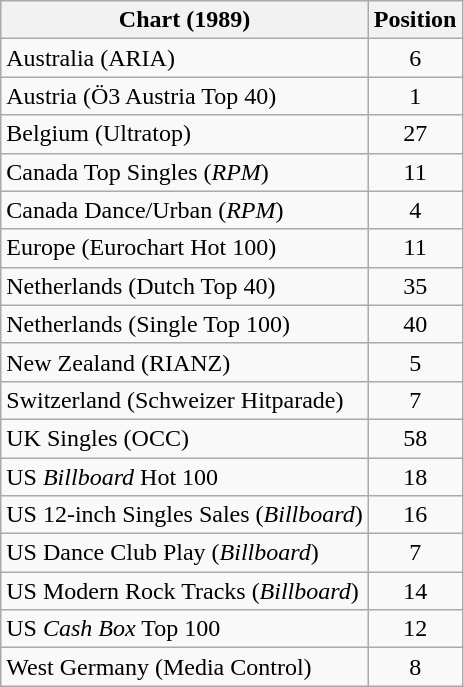<table class="wikitable sortable">
<tr>
<th>Chart (1989)</th>
<th>Position</th>
</tr>
<tr>
<td>Australia (ARIA)</td>
<td align="center">6</td>
</tr>
<tr>
<td>Austria (Ö3 Austria Top 40)</td>
<td align="center">1</td>
</tr>
<tr>
<td>Belgium (Ultratop)</td>
<td align="center">27</td>
</tr>
<tr>
<td>Canada Top Singles (<em>RPM</em>)</td>
<td align="center">11</td>
</tr>
<tr>
<td>Canada Dance/Urban (<em>RPM</em>)</td>
<td align="center">4</td>
</tr>
<tr>
<td>Europe (Eurochart Hot 100)</td>
<td align="center">11</td>
</tr>
<tr>
<td>Netherlands (Dutch Top 40)</td>
<td align="center">35</td>
</tr>
<tr>
<td>Netherlands (Single Top 100)</td>
<td align="center">40</td>
</tr>
<tr>
<td>New Zealand (RIANZ)</td>
<td align="center">5</td>
</tr>
<tr>
<td>Switzerland (Schweizer Hitparade)</td>
<td align="center">7</td>
</tr>
<tr>
<td>UK Singles (OCC)</td>
<td align="center">58</td>
</tr>
<tr>
<td>US <em>Billboard</em> Hot 100</td>
<td align="center">18</td>
</tr>
<tr>
<td>US 12-inch Singles Sales (<em>Billboard</em>)</td>
<td align="center">16</td>
</tr>
<tr>
<td>US Dance Club Play (<em>Billboard</em>)</td>
<td align="center">7</td>
</tr>
<tr>
<td>US Modern Rock Tracks (<em>Billboard</em>)</td>
<td align="center">14</td>
</tr>
<tr>
<td>US <em>Cash Box</em> Top 100</td>
<td align="center">12</td>
</tr>
<tr>
<td>West Germany (Media Control)</td>
<td align="center">8</td>
</tr>
</table>
